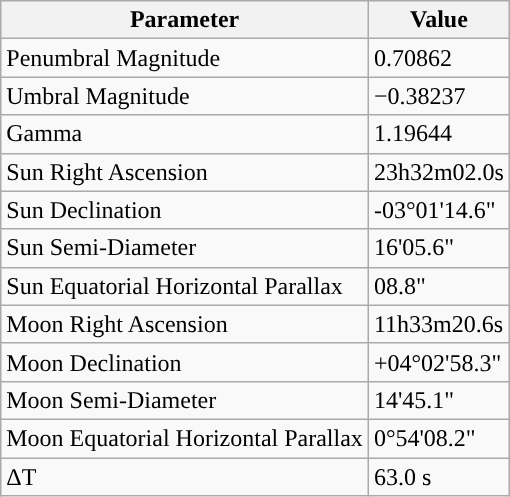<table class="wikitable">
<tr>
<th>Parameter</th>
<th>Value</th>
</tr>
<tr>
<td>Penumbral Magnitude</td>
<td>0.70862</td>
</tr>
<tr>
<td>Umbral Magnitude</td>
<td>−0.38237</td>
</tr>
<tr>
<td>Gamma</td>
<td>1.19644</td>
</tr>
<tr>
<td>Sun Right Ascension</td>
<td>23h32m02.0s</td>
</tr>
<tr>
<td>Sun Declination</td>
<td>-03°01'14.6"</td>
</tr>
<tr>
<td>Sun Semi-Diameter</td>
<td>16'05.6"</td>
</tr>
<tr>
<td>Sun Equatorial Horizontal Parallax</td>
<td>08.8"</td>
</tr>
<tr>
<td>Moon Right Ascension</td>
<td>11h33m20.6s</td>
</tr>
<tr>
<td>Moon Declination</td>
<td>+04°02'58.3"</td>
</tr>
<tr>
<td>Moon Semi-Diameter</td>
<td>14'45.1"</td>
</tr>
<tr>
<td>Moon Equatorial Horizontal Parallax</td>
<td>0°54'08.2"</td>
</tr>
<tr>
<td>ΔT</td>
<td>63.0 s</td>
</tr>
</table>
